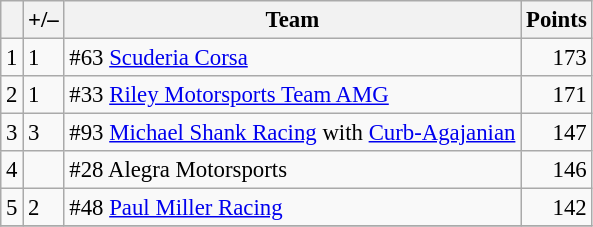<table class="wikitable" style="font-size: 95%;">
<tr>
<th scope="col"></th>
<th scope="col">+/–</th>
<th scope="col">Team</th>
<th scope="col">Points</th>
</tr>
<tr>
<td align=center>1</td>
<td align="left"> 1</td>
<td>  #63 <a href='#'>Scuderia Corsa</a></td>
<td align=right>173</td>
</tr>
<tr>
<td align=center>2</td>
<td align="left"> 1</td>
<td> #33 <a href='#'>Riley Motorsports Team AMG</a></td>
<td align=right>171</td>
</tr>
<tr>
<td align=center>3</td>
<td align="left"> 3</td>
<td>  #93 <a href='#'>Michael Shank Racing</a> with <a href='#'>Curb-Agajanian</a></td>
<td align=right>147</td>
</tr>
<tr>
<td align=center>4</td>
<td align="left"></td>
<td>  #28 Alegra Motorsports</td>
<td align=right>146</td>
</tr>
<tr>
<td align=center>5</td>
<td align="left"> 2</td>
<td>  #48 <a href='#'>Paul Miller Racing</a></td>
<td align=right>142</td>
</tr>
<tr>
</tr>
</table>
